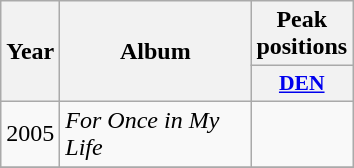<table class="wikitable">
<tr>
<th align="center" rowspan="2" width="10">Year</th>
<th align="center" rowspan="2" width="120">Album</th>
<th align="center" colspan="1" width="20">Peak positions</th>
</tr>
<tr>
<th scope="col" style="width:3em;font-size:90%;"><a href='#'>DEN</a><br></th>
</tr>
<tr>
<td style="text-align:center;">2005</td>
<td><em>For Once in My Life</em></td>
<td style="text-align:center;"></td>
</tr>
<tr>
</tr>
</table>
